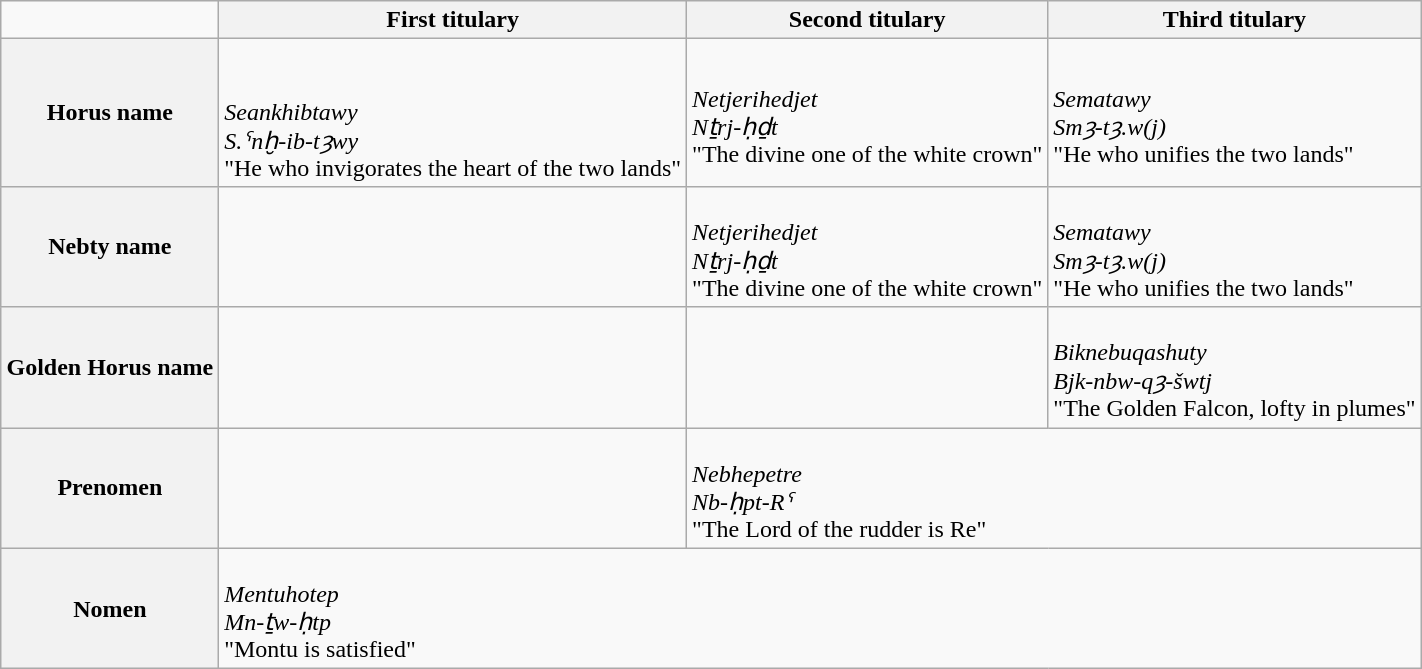<table class="wikitable" style="text-align:left; margin:1em auto;">
<tr>
<td></td>
<th scope="col">First titulary</th>
<th scope="col">Second titulary</th>
<th scope="col">Third titulary</th>
</tr>
<tr>
<th scope="row">Horus name</th>
<td><br><br><em>Seankhibtawy</em><br><em>S.ˁnḫ-ib-tȝwy</em><br>"He who invigorates the heart of the two lands"</td>
<td><br><em>Netjerihedjet</em><br><em>Nṯrj-ḥḏt</em><br>"The divine one of the white crown"</td>
<td><br><em>Sematawy</em><br><em>Smȝ-tȝ.w(j)</em><br>"He who unifies the two lands"</td>
</tr>
<tr>
<th scope="row">Nebty name</th>
<td></td>
<td><br><em>Netjerihedjet</em><br><em>Nṯrj-ḥḏt</em><br>"The divine one of the white crown"</td>
<td><br><em>Sematawy</em><br><em>Smȝ-tȝ.w(j)</em><br>"He who unifies the two lands"</td>
</tr>
<tr>
<th scope="row">Golden Horus name</th>
<td></td>
<td></td>
<td><br><em>Biknebuqashuty</em><br><em>Bjk-nbw-qȝ-šwtj</em><br>"The Golden Falcon, lofty in plumes"</td>
</tr>
<tr>
<th scope="row">Prenomen</th>
<td></td>
<td colspan="2"><div><br><em>Nebhepetre</em><br><em>Nb-ḥpt-Rˁ</em><br>"The Lord of the rudder is Re"</div></td>
</tr>
<tr>
<th scope="row">Nomen</th>
<td colspan="3"><div><br><em>Mentuhotep</em><br><em>Mn-ṯw-ḥtp</em><br>"Montu is satisfied"</div></td>
</tr>
</table>
